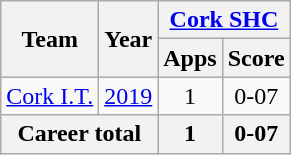<table class="wikitable" style="text-align:center">
<tr>
<th rowspan="2">Team</th>
<th rowspan="2">Year</th>
<th colspan="2"><a href='#'>Cork SHC</a></th>
</tr>
<tr>
<th>Apps</th>
<th>Score</th>
</tr>
<tr>
<td rowspan="1"><a href='#'>Cork I.T.</a></td>
<td><a href='#'>2019</a></td>
<td>1</td>
<td>0-07</td>
</tr>
<tr>
<th colspan="2">Career total</th>
<th>1</th>
<th>0-07</th>
</tr>
</table>
